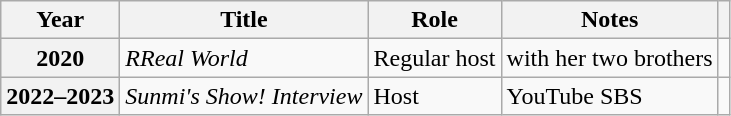<table class="wikitable plainrowheaders sortable">
<tr>
<th scope="col">Year</th>
<th scope="col">Title</th>
<th scope="col">Role</th>
<th scope="col">Notes</th>
<th scope="col" class="unsortable"></th>
</tr>
<tr>
<th scope="row">2020</th>
<td><em>RReal World</em></td>
<td>Regular host</td>
<td>with her two brothers</td>
<td style="text-align:center"></td>
</tr>
<tr>
<th scope="row">2022–2023</th>
<td><em>Sunmi's Show! Interview</em></td>
<td>Host</td>
<td>YouTube SBS</td>
<td style="text-align:center"></td>
</tr>
</table>
